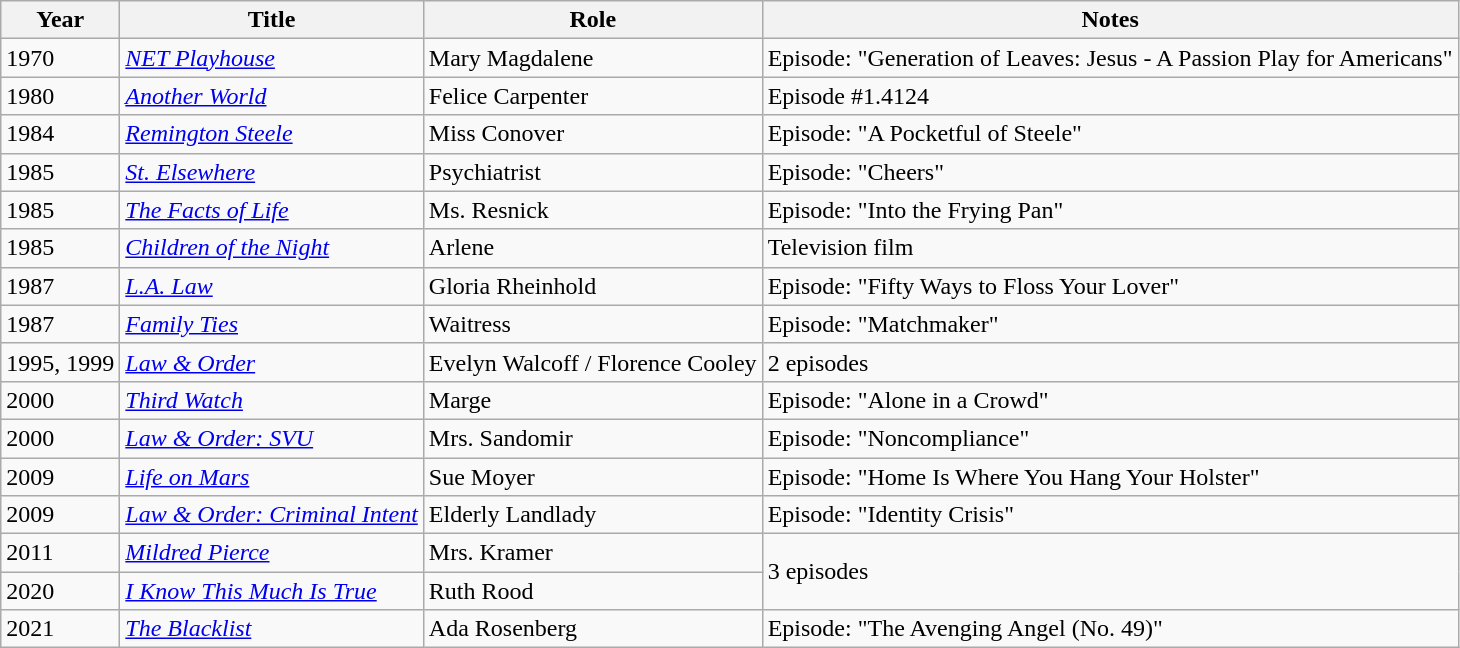<table class="wikitable sortable">
<tr>
<th>Year</th>
<th>Title</th>
<th>Role</th>
<th>Notes</th>
</tr>
<tr>
<td>1970</td>
<td><em><a href='#'>NET Playhouse</a></em></td>
<td>Mary Magdalene</td>
<td>Episode: "Generation of Leaves: Jesus - A Passion Play for Americans"</td>
</tr>
<tr>
<td>1980</td>
<td><a href='#'><em>Another World</em></a></td>
<td>Felice Carpenter</td>
<td>Episode #1.4124</td>
</tr>
<tr>
<td>1984</td>
<td><em><a href='#'>Remington Steele</a></em></td>
<td>Miss Conover</td>
<td>Episode: "A Pocketful of Steele"</td>
</tr>
<tr>
<td>1985</td>
<td><em><a href='#'>St. Elsewhere</a></em></td>
<td>Psychiatrist</td>
<td>Episode: "Cheers"</td>
</tr>
<tr>
<td>1985</td>
<td><a href='#'><em>The Facts of Life</em></a></td>
<td>Ms. Resnick</td>
<td>Episode: "Into the Frying Pan"</td>
</tr>
<tr>
<td>1985</td>
<td><a href='#'><em>Children of the Night</em></a></td>
<td>Arlene</td>
<td>Television film</td>
</tr>
<tr>
<td>1987</td>
<td><em><a href='#'>L.A. Law</a></em></td>
<td>Gloria Rheinhold</td>
<td>Episode: "Fifty Ways to Floss Your Lover"</td>
</tr>
<tr>
<td>1987</td>
<td><em><a href='#'>Family Ties</a></em></td>
<td>Waitress</td>
<td>Episode: "Matchmaker"</td>
</tr>
<tr>
<td>1995, 1999</td>
<td><em><a href='#'>Law & Order</a></em></td>
<td>Evelyn Walcoff / Florence Cooley</td>
<td>2 episodes</td>
</tr>
<tr>
<td>2000</td>
<td><em><a href='#'>Third Watch</a></em></td>
<td>Marge</td>
<td>Episode: "Alone in a Crowd"</td>
</tr>
<tr>
<td>2000</td>
<td><em><a href='#'>Law & Order: SVU</a></em></td>
<td>Mrs. Sandomir</td>
<td>Episode: "Noncompliance"</td>
</tr>
<tr>
<td>2009</td>
<td><a href='#'><em>Life on Mars</em></a></td>
<td>Sue Moyer</td>
<td>Episode: "Home Is Where You Hang Your Holster"</td>
</tr>
<tr>
<td>2009</td>
<td><em><a href='#'>Law & Order: Criminal Intent</a></em></td>
<td>Elderly Landlady</td>
<td>Episode: "Identity Crisis"</td>
</tr>
<tr>
<td>2011</td>
<td><a href='#'><em>Mildred Pierce</em></a></td>
<td>Mrs. Kramer</td>
<td rowspan="2">3 episodes</td>
</tr>
<tr>
<td>2020</td>
<td><a href='#'><em>I Know This Much Is True</em></a></td>
<td>Ruth Rood</td>
</tr>
<tr>
<td>2021</td>
<td><em><a href='#'>The Blacklist</a></em></td>
<td>Ada Rosenberg</td>
<td>Episode: "The Avenging Angel (No. 49)"</td>
</tr>
</table>
